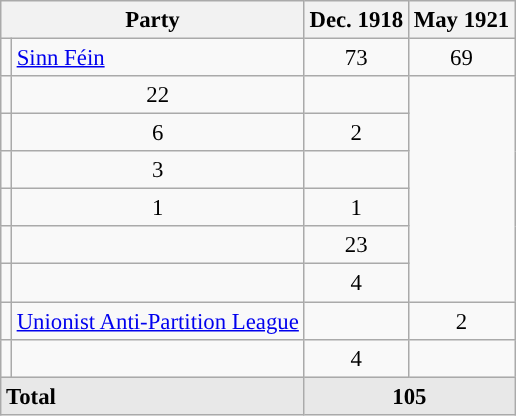<table class="wikitable" style="font-size: 95%;">
<tr>
<th colspan=2>Party</th>
<th>Dec. 1918</th>
<th>May 1921</th>
</tr>
<tr>
<td style="background-color: "></td>
<td align="left"><a href='#'>Sinn Féin</a></td>
<td align="center">73</td>
<td align="center">69</td>
</tr>
<tr style="text-align:center">
<td></td>
<td align="center">22</td>
<td></td>
</tr>
<tr>
<td></td>
<td align="center">6</td>
<td align="center">2</td>
</tr>
<tr>
<td></td>
<td align="center">3</td>
<td></td>
</tr>
<tr>
<td></td>
<td align="center">1</td>
<td align="center">1</td>
</tr>
<tr>
<td></td>
<td></td>
<td align="center">23</td>
</tr>
<tr>
<td></td>
<td></td>
<td align="center">4</td>
</tr>
<tr>
<td style="background-color:"></td>
<td align="left"><a href='#'>Unionist Anti-Partition League</a></td>
<td></td>
<td align="center">2</td>
</tr>
<tr>
<td></td>
<td></td>
<td align="center">4</td>
</tr>
<tr style="font-weight:bold; background:rgb(232,232,232);">
<td colspan="2">Total</td>
<td colspan="2" align="center">105</td>
</tr>
</table>
